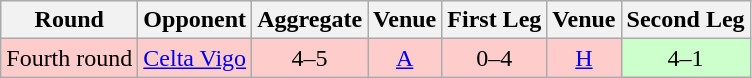<table class="wikitable" style="font-size:100%; text-align:center">
<tr>
<th>Round</th>
<th>Opponent</th>
<th>Aggregate</th>
<th>Venue</th>
<th>First Leg</th>
<th>Venue</th>
<th>Second Leg</th>
</tr>
<tr bgcolor= FFCCCC>
<td>Fourth round</td>
<td><a href='#'>Celta Vigo</a></td>
<td>4–5</td>
<td><a href='#'>A</a></td>
<td>0–4</td>
<td><a href='#'>H</a></td>
<td bgcolor="CCFFCC">4–1</td>
</tr>
</table>
